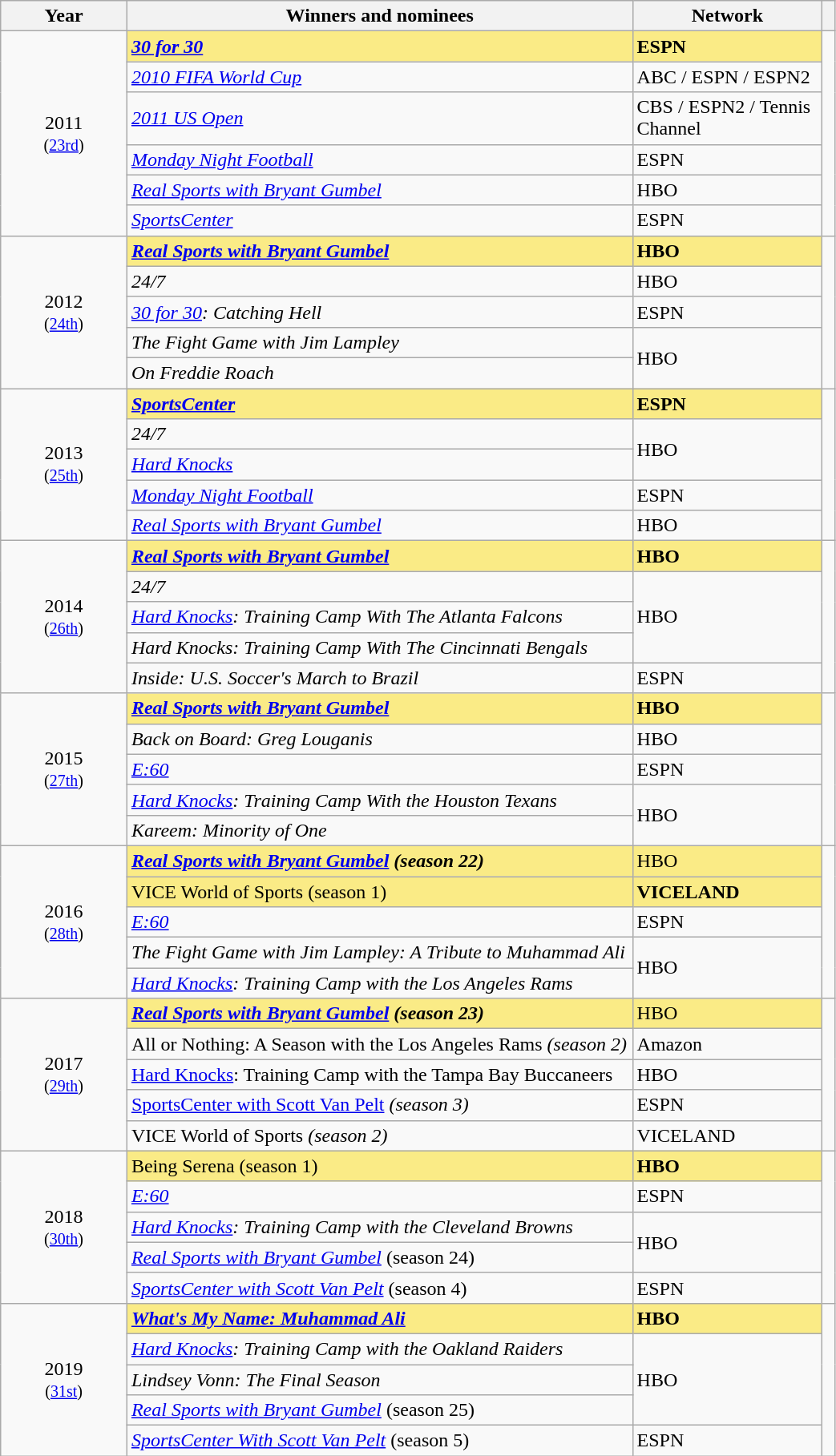<table class="wikitable" width="55%" cellpadding="5">
<tr>
<th width="10%"><strong>Year</strong></th>
<th width="40%"><strong>Winners and nominees</strong></th>
<th width="15%"><strong>Network</strong></th>
<th width="1%"><strong></strong></th>
</tr>
<tr>
<td rowspan="6" style="text-align:center;">2011<br><small>(<a href='#'>23rd</a>)</small></td>
<td style="background:#FAEB86;"><strong><em><a href='#'>30 for 30</a></em></strong></td>
<td style="background:#FAEB86;"><strong>ESPN</strong></td>
<td rowspan="6" style="text-align:center;"></td>
</tr>
<tr>
<td><em><a href='#'>2010 FIFA World Cup</a></em></td>
<td>ABC / ESPN / ESPN2</td>
</tr>
<tr>
<td><em><a href='#'>2011 US Open</a></em></td>
<td>CBS / ESPN2 / Tennis Channel</td>
</tr>
<tr>
<td><em><a href='#'>Monday Night Football</a></em></td>
<td>ESPN</td>
</tr>
<tr>
<td><em><a href='#'>Real Sports with Bryant Gumbel</a></em></td>
<td>HBO</td>
</tr>
<tr>
<td><em><a href='#'>SportsCenter</a></em></td>
<td>ESPN</td>
</tr>
<tr>
<td rowspan="5" style="text-align:center;">2012<br><small>(<a href='#'>24th</a>)</small></td>
<td style="background:#FAEB86;"><strong><em><a href='#'>Real Sports with Bryant Gumbel</a></em></strong></td>
<td style="background:#FAEB86;"><strong>HBO</strong></td>
<td rowspan="5" style="text-align:center;"></td>
</tr>
<tr>
<td><em>24/7</em></td>
<td>HBO</td>
</tr>
<tr>
<td><em><a href='#'>30 for 30</a>: Catching Hell</em></td>
<td>ESPN</td>
</tr>
<tr>
<td><em>The Fight Game with Jim Lampley</em></td>
<td rowspan="2">HBO</td>
</tr>
<tr>
<td><em>On Freddie Roach</em></td>
</tr>
<tr>
<td rowspan="5" style="text-align:center;">2013<br><small>(<a href='#'>25th</a>)</small></td>
<td style="background:#FAEB86;"><strong><em><a href='#'>SportsCenter</a></em></strong></td>
<td style="background:#FAEB86;"><strong>ESPN</strong></td>
<td rowspan="5" style="text-align:center;"></td>
</tr>
<tr>
<td><em>24/7</em></td>
<td rowspan="2">HBO</td>
</tr>
<tr>
<td><em><a href='#'>Hard Knocks</a></em></td>
</tr>
<tr>
<td><em><a href='#'>Monday Night Football</a></em></td>
<td>ESPN</td>
</tr>
<tr>
<td><em><a href='#'>Real Sports with Bryant Gumbel</a></em></td>
<td>HBO</td>
</tr>
<tr>
<td rowspan="5" style="text-align:center;">2014<br><small>(<a href='#'>26th</a>)</small></td>
<td style="background:#FAEB86;"><strong><em><a href='#'>Real Sports with Bryant Gumbel</a></em></strong></td>
<td style="background:#FAEB86;"><strong>HBO</strong></td>
<td rowspan="5" style="text-align:center;"></td>
</tr>
<tr>
<td><em>24/7</em></td>
<td rowspan="3">HBO</td>
</tr>
<tr>
<td><em><a href='#'>Hard Knocks</a>: Training Camp With The Atlanta Falcons</em></td>
</tr>
<tr>
<td><em>Hard Knocks: Training Camp With The Cincinnati Bengals</em></td>
</tr>
<tr>
<td><em>Inside: U.S. Soccer's March to Brazil</em></td>
<td>ESPN</td>
</tr>
<tr>
<td rowspan="5" style="text-align:center;">2015<br><small>(<a href='#'>27th</a>)</small></td>
<td style="background:#FAEB86;"><strong><em><a href='#'>Real Sports with Bryant Gumbel</a></em></strong></td>
<td style="background:#FAEB86;"><strong>HBO</strong></td>
<td rowspan="5" style="text-align:center;"></td>
</tr>
<tr>
<td><em>Back on Board: Greg Louganis</em></td>
<td>HBO</td>
</tr>
<tr>
<td><em><a href='#'>E:60</a></em></td>
<td>ESPN</td>
</tr>
<tr>
<td><em><a href='#'>Hard Knocks</a>: Training Camp With the Houston Texans</em></td>
<td rowspan="2">HBO</td>
</tr>
<tr>
<td><em>Kareem: Minority of One</em></td>
</tr>
<tr>
<td rowspan="5" style="text-align:center;">2016<br><small>(<a href='#'>28th</a>)</small></td>
<td style="background:#FAEB86;"><strong><em><a href='#'>Real Sports with Bryant Gumbel</a><em> (season 22)<strong></td>
<td style="background:#FAEB86;"></strong>HBO<strong></td>
<td rowspan="5" style="text-align:center;"></td>
</tr>
<tr>
<td style="background:#FAEB86;"></em></strong>VICE World of Sports</em> (season 1)</strong></td>
<td style="background:#FAEB86;"><strong>VICELAND</strong></td>
</tr>
<tr>
<td><em><a href='#'>E:60</a></em></td>
<td>ESPN</td>
</tr>
<tr>
<td><em>The Fight Game with Jim Lampley: A Tribute to Muhammad Ali</em></td>
<td rowspan="2">HBO</td>
</tr>
<tr>
<td><em><a href='#'>Hard Knocks</a>: Training Camp with the Los Angeles Rams</em></td>
</tr>
<tr>
<td rowspan="5" style="text-align:center;">2017<br><small>(<a href='#'>29th</a>)</small></td>
<td style="background:#FAEB86;"><strong><em><a href='#'>Real Sports with Bryant Gumbel</a><em> (season 23)<strong></td>
<td style="background:#FAEB86;"></strong>HBO<strong></td>
<td rowspan="5" style="text-align:center;"></td>
</tr>
<tr>
<td></em>All or Nothing: A Season with the Los Angeles Rams<em> (season 2)</td>
<td>Amazon</td>
</tr>
<tr>
<td></em><a href='#'>Hard Knocks</a>: Training Camp with the Tampa Bay Buccaneers<em></td>
<td>HBO</td>
</tr>
<tr>
<td></em><a href='#'>SportsCenter with Scott Van Pelt</a><em> (season 3)</td>
<td>ESPN</td>
</tr>
<tr>
<td></em>VICE World of Sports<em> (season 2)</td>
<td>VICELAND</td>
</tr>
<tr>
<td rowspan="5" style="text-align:center;">2018<br><small>(<a href='#'>30th</a>)</small></td>
<td style="background:#FAEB86;"></em></strong>Being Serena </em> (season 1)</strong></td>
<td style="background:#FAEB86;"><strong>HBO</strong></td>
<td rowspan="5" style="text-align:center;"></td>
</tr>
<tr>
<td><em><a href='#'>E:60</a></em></td>
<td>ESPN</td>
</tr>
<tr>
<td><em><a href='#'>Hard Knocks</a>: Training Camp with the Cleveland Browns</em></td>
<td rowspan="2">HBO</td>
</tr>
<tr>
<td><em><a href='#'>Real Sports with Bryant Gumbel</a></em> (season 24)</td>
</tr>
<tr>
<td><em><a href='#'>SportsCenter with Scott Van Pelt</a></em> (season 4)</td>
<td>ESPN</td>
</tr>
<tr>
<td rowspan="5" style="text-align:center;">2019<br><small>(<a href='#'>31st</a>)</small></td>
<td style="background:#FAEB86;"><strong><em><a href='#'>What's My Name: Muhammad Ali</a></em></strong></td>
<td style="background:#FAEB86;"><strong>HBO</strong></td>
<td rowspan="5" style="text-align:center;"></td>
</tr>
<tr>
<td><em><a href='#'>Hard Knocks</a>: Training Camp with the Oakland Raiders</em></td>
<td rowspan="3">HBO</td>
</tr>
<tr>
<td><em>Lindsey Vonn: The Final Season</em></td>
</tr>
<tr>
<td><em><a href='#'>Real Sports with Bryant Gumbel</a></em> (season 25)</td>
</tr>
<tr>
<td><em><a href='#'>SportsCenter With Scott Van Pelt</a></em> (season 5)</td>
<td>ESPN</td>
</tr>
</table>
